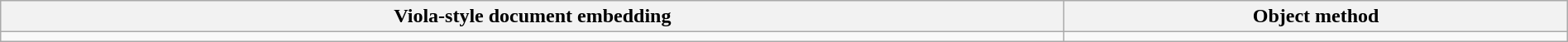<table class="wikitable" style="width: 100%;">
<tr valign="top" align="left">
<th>Viola-style document embedding</th>
<th>Object method</th>
</tr>
<tr valign="top" align="left">
<td style="text-align:left"></td>
<td style="text-align:left"></td>
</tr>
</table>
